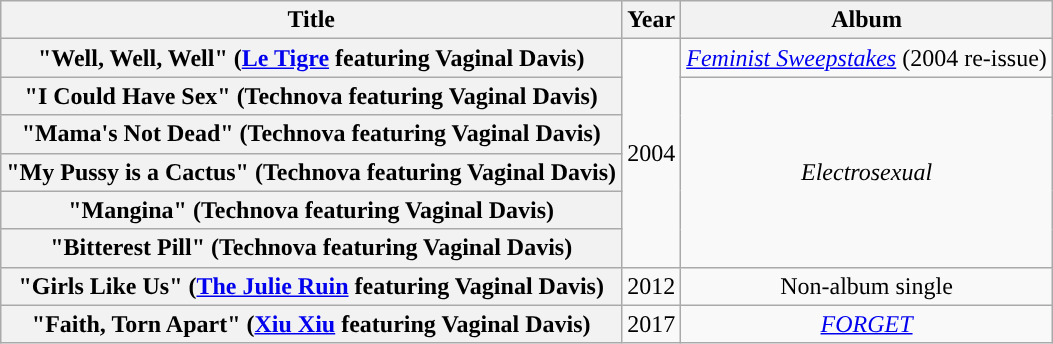<table class="wikitable plainrowheaders" style="text-align:center;">
<tr>
<th scope="col">Title</th>
<th scope="col">Year</th>
<th scope="col">Album</th>
</tr>
<tr>
<th scope="row">"Well, Well, Well" <span>(<a href='#'>Le Tigre</a> featuring Vaginal Davis)</span></th>
<td rowspan="6">2004</td>
<td rowspan="1"><em><a href='#'>Feminist Sweepstakes</a></em> (2004 re-issue)</td>
</tr>
<tr>
<th scope="row">"I Could Have Sex" <span>(Technova featuring Vaginal Davis)</span></th>
<td rowspan="5"><em>Electrosexual</em></td>
</tr>
<tr>
<th scope="row">"Mama's Not Dead" <span>(Technova featuring Vaginal Davis)</span></th>
</tr>
<tr>
<th scope="row">"My Pussy is a Cactus" <span>(Technova featuring Vaginal Davis)</span></th>
</tr>
<tr>
<th scope="row">"Mangina" <span>(Technova featuring Vaginal Davis)</span></th>
</tr>
<tr>
<th scope="row">"Bitterest Pill" <span>(Technova featuring Vaginal Davis)</span></th>
</tr>
<tr>
<th scope="row">"Girls Like Us" <span>(<a href='#'>The Julie Ruin</a> featuring Vaginal Davis)</span></th>
<td rowspan="1">2012</td>
<td>Non-album single</td>
</tr>
<tr>
<th scope="row">"Faith, Torn Apart" <span>(<a href='#'>Xiu Xiu</a> featuring Vaginal Davis)</span></th>
<td rowspan="1">2017</td>
<td rowspan="1"><em><a href='#'>FORGET</a></em></td>
</tr>
</table>
